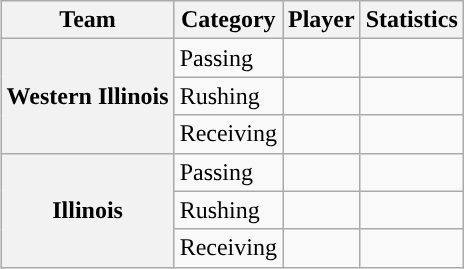<table class="wikitable" style="float:right">
<tr>
<th>Team</th>
<th>Category</th>
<th>Player</th>
<th>Statistics</th>
</tr>
<tr>
<th rowspan=3>Western Illinois</th>
<td>Passing</td>
<td></td>
<td></td>
</tr>
<tr>
<td>Rushing</td>
<td></td>
<td></td>
</tr>
<tr>
<td>Receiving</td>
<td></td>
<td></td>
</tr>
<tr>
<th rowspan=3>Illinois</th>
<td>Passing</td>
<td></td>
<td></td>
</tr>
<tr>
<td>Rushing</td>
<td></td>
<td></td>
</tr>
<tr>
<td>Receiving</td>
<td></td>
<td></td>
</tr>
</table>
